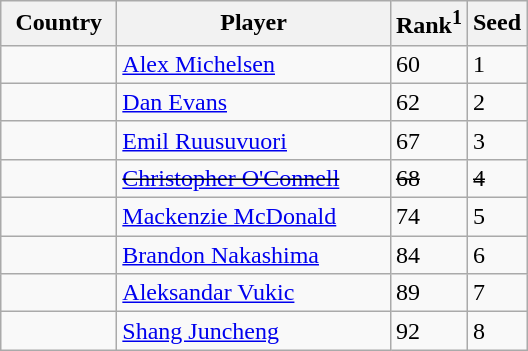<table class="sortable wikitable">
<tr>
<th width="70">Country</th>
<th width="175">Player</th>
<th>Rank<sup>1</sup></th>
<th>Seed</th>
</tr>
<tr>
<td></td>
<td><a href='#'>Alex Michelsen</a></td>
<td>60</td>
<td>1</td>
</tr>
<tr>
<td></td>
<td><a href='#'>Dan Evans</a></td>
<td>62</td>
<td>2</td>
</tr>
<tr>
<td></td>
<td><a href='#'>Emil Ruusuvuori</a></td>
<td>67</td>
<td>3</td>
</tr>
<tr>
<td><s></s></td>
<td><s><a href='#'>Christopher O'Connell</a></s></td>
<td><s>68</s></td>
<td><s>4</s></td>
</tr>
<tr>
<td></td>
<td><a href='#'>Mackenzie McDonald</a></td>
<td>74</td>
<td>5</td>
</tr>
<tr>
<td></td>
<td><a href='#'>Brandon Nakashima</a></td>
<td>84</td>
<td>6</td>
</tr>
<tr>
<td></td>
<td><a href='#'>Aleksandar Vukic</a></td>
<td>89</td>
<td>7</td>
</tr>
<tr>
<td></td>
<td><a href='#'>Shang Juncheng</a></td>
<td>92</td>
<td>8</td>
</tr>
</table>
